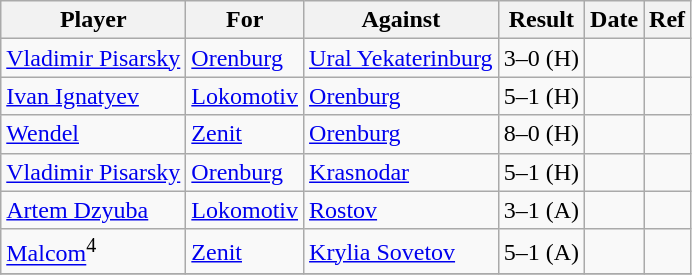<table class="wikitable sortable">
<tr>
<th>Player</th>
<th>For</th>
<th>Against</th>
<th style="text-align:center">Result</th>
<th>Date</th>
<th>Ref</th>
</tr>
<tr>
<td> <a href='#'>Vladimir Pisarsky</a></td>
<td><a href='#'>Orenburg</a></td>
<td><a href='#'>Ural Yekaterinburg</a></td>
<td style="text-align:center;">3–0 (H)</td>
<td></td>
<td></td>
</tr>
<tr>
<td> <a href='#'>Ivan Ignatyev</a></td>
<td><a href='#'>Lokomotiv</a></td>
<td><a href='#'>Orenburg</a></td>
<td style="text-align:center;">5–1 (H)</td>
<td></td>
<td></td>
</tr>
<tr>
<td> <a href='#'>Wendel</a></td>
<td><a href='#'>Zenit</a></td>
<td><a href='#'>Orenburg</a></td>
<td style="text-align:center;">8–0 (H)</td>
<td></td>
<td></td>
</tr>
<tr>
<td> <a href='#'>Vladimir Pisarsky</a></td>
<td><a href='#'>Orenburg</a></td>
<td><a href='#'>Krasnodar</a></td>
<td style="text-align:center;">5–1 (H)</td>
<td></td>
<td></td>
</tr>
<tr>
<td> <a href='#'>Artem Dzyuba</a></td>
<td><a href='#'>Lokomotiv</a></td>
<td><a href='#'>Rostov</a></td>
<td style="text-align:center;">3–1 (A)</td>
<td></td>
<td></td>
</tr>
<tr>
<td> <a href='#'>Malcom</a><sup>4</sup></td>
<td><a href='#'>Zenit</a></td>
<td><a href='#'>Krylia Sovetov</a></td>
<td style="text-align:center;">5–1 (A)</td>
<td></td>
<td></td>
</tr>
<tr>
</tr>
</table>
